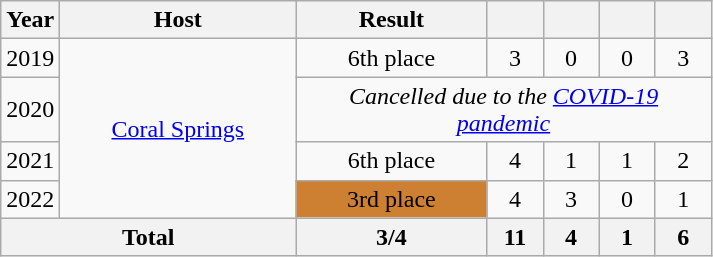<table class="wikitable" style="text-align:center">
<tr>
<th width=30>Year</th>
<th width=150>Host</th>
<th width=120>Result</th>
<th width=30></th>
<th width=30></th>
<th width=30></th>
<th width=30></th>
</tr>
<tr>
<td>2019</td>
<td rowspan=4> <a href='#'>Coral Springs</a></td>
<td>6th place<br></td>
<td>3</td>
<td>0</td>
<td>0</td>
<td>3</td>
</tr>
<tr>
<td>2020</td>
<td colspan=5><em>Cancelled due to the <a href='#'>COVID-19 pandemic</a></em></td>
</tr>
<tr>
<td>2021</td>
<td>6th place<br></td>
<td>4</td>
<td>1</td>
<td>1</td>
<td>2</td>
</tr>
<tr>
<td>2022</td>
<td bgcolor="#CD7F32"> 3rd place<br></td>
<td>4</td>
<td>3</td>
<td>0</td>
<td>1</td>
</tr>
<tr>
<th colspan=2>Total</th>
<th>3/4</th>
<th>11</th>
<th>4</th>
<th>1</th>
<th>6</th>
</tr>
</table>
